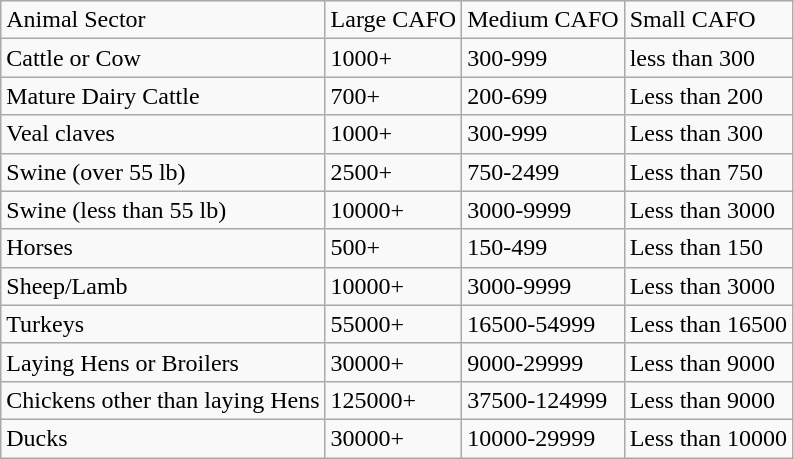<table class="wikitable">
<tr>
<td>Animal Sector</td>
<td>Large CAFO</td>
<td>Medium CAFO</td>
<td>Small CAFO</td>
</tr>
<tr>
<td>Cattle or Cow</td>
<td>1000+</td>
<td>300-999</td>
<td>less than 300</td>
</tr>
<tr>
<td>Mature Dairy Cattle</td>
<td>700+</td>
<td>200-699</td>
<td>Less than 200</td>
</tr>
<tr>
<td>Veal claves</td>
<td>1000+</td>
<td>300-999</td>
<td>Less than 300</td>
</tr>
<tr>
<td>Swine (over 55 lb)</td>
<td>2500+</td>
<td>750-2499</td>
<td>Less than 750</td>
</tr>
<tr>
<td>Swine (less than 55 lb)</td>
<td>10000+</td>
<td>3000-9999</td>
<td>Less than 3000</td>
</tr>
<tr>
<td>Horses</td>
<td>500+</td>
<td>150-499</td>
<td>Less than 150</td>
</tr>
<tr>
<td>Sheep/Lamb</td>
<td>10000+</td>
<td>3000-9999</td>
<td>Less than 3000</td>
</tr>
<tr>
<td>Turkeys</td>
<td>55000+</td>
<td>16500-54999</td>
<td>Less than 16500</td>
</tr>
<tr>
<td>Laying Hens or Broilers</td>
<td>30000+</td>
<td>9000-29999</td>
<td>Less than 9000</td>
</tr>
<tr>
<td>Chickens other than laying Hens</td>
<td>125000+</td>
<td>37500-124999</td>
<td>Less than 9000</td>
</tr>
<tr>
<td>Ducks</td>
<td>30000+</td>
<td>10000-29999</td>
<td>Less than 10000</td>
</tr>
</table>
